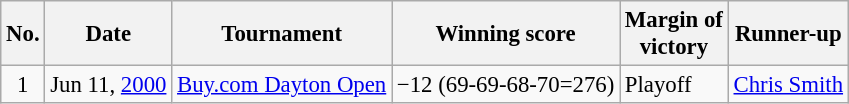<table class="wikitable" style="font-size:95%;">
<tr>
<th>No.</th>
<th>Date</th>
<th>Tournament</th>
<th>Winning score</th>
<th>Margin of<br>victory</th>
<th>Runner-up</th>
</tr>
<tr>
<td align=center>1</td>
<td align=right>Jun 11, <a href='#'>2000</a></td>
<td><a href='#'>Buy.com Dayton Open</a></td>
<td>−12 (69-69-68-70=276)</td>
<td>Playoff</td>
<td> <a href='#'>Chris Smith</a></td>
</tr>
</table>
